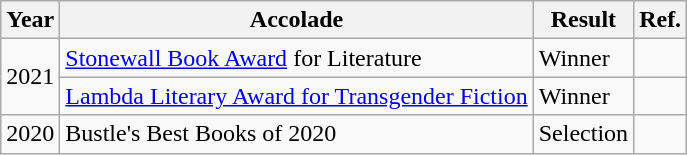<table class="wikitable sortable">
<tr>
<th>Year</th>
<th>Accolade</th>
<th>Result</th>
<th>Ref.</th>
</tr>
<tr>
<td rowspan="2">2021</td>
<td><a href='#'>Stonewall Book Award</a> for Literature</td>
<td>Winner</td>
<td></td>
</tr>
<tr>
<td><a href='#'>Lambda Literary Award for Transgender Fiction</a></td>
<td>Winner</td>
<td></td>
</tr>
<tr>
<td>2020</td>
<td>Bustle's Best Books of 2020</td>
<td>Selection</td>
<td></td>
</tr>
</table>
